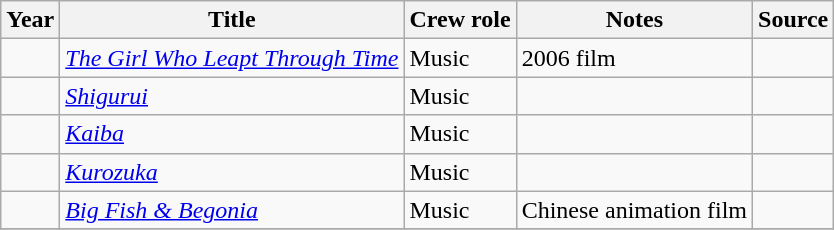<table class="wikitable sortable plainrowheaders">
<tr>
<th>Year</th>
<th>Title</th>
<th>Crew role</th>
<th class="unsortable">Notes</th>
<th class="unsortable">Source</th>
</tr>
<tr>
<td></td>
<td><em><a href='#'>The Girl Who Leapt Through Time</a></em></td>
<td>Music</td>
<td>2006 film</td>
<td></td>
</tr>
<tr>
<td></td>
<td><em><a href='#'>Shigurui</a></em></td>
<td>Music</td>
<td></td>
<td></td>
</tr>
<tr>
<td></td>
<td><em><a href='#'>Kaiba</a></em></td>
<td>Music</td>
<td></td>
<td></td>
</tr>
<tr>
<td></td>
<td><em><a href='#'>Kurozuka</a></em></td>
<td>Music</td>
<td></td>
<td></td>
</tr>
<tr>
<td></td>
<td><em><a href='#'>Big Fish & Begonia</a></em></td>
<td>Music</td>
<td>Chinese animation film</td>
<td></td>
</tr>
<tr>
</tr>
</table>
